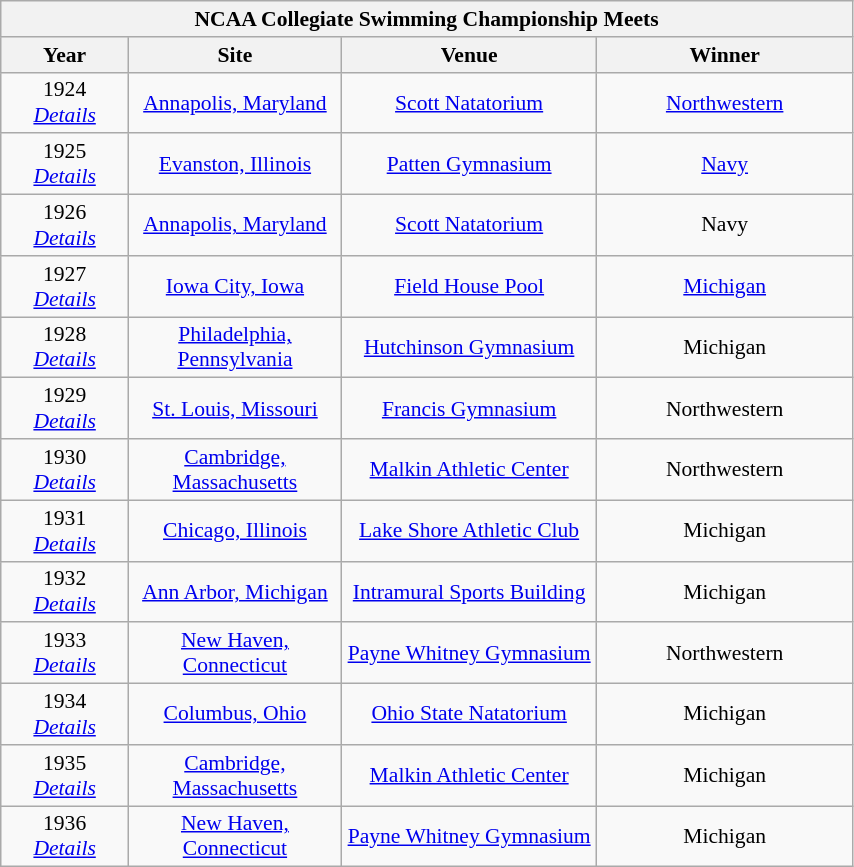<table class="wikitable" style="font-size:90%; width: 45%; text-align: center;">
<tr>
<th colspan=4>NCAA Collegiate Swimming Championship Meets</th>
</tr>
<tr>
<th width=15%>Year</th>
<th width=25%>Site</th>
<th width=30%>Venue</th>
<th width=35%>Winner</th>
</tr>
<tr>
<td>1924<br><em><a href='#'>Details</a></em></td>
<td><a href='#'>Annapolis, Maryland</a></td>
<td><a href='#'>Scott Natatorium</a></td>
<td><a href='#'>Northwestern</a></td>
</tr>
<tr>
<td>1925<br><em><a href='#'>Details</a></em></td>
<td><a href='#'>Evanston, Illinois</a></td>
<td><a href='#'>Patten Gymnasium</a></td>
<td><a href='#'>Navy</a></td>
</tr>
<tr>
<td>1926<br><em><a href='#'>Details</a></em></td>
<td><a href='#'>Annapolis, Maryland</a></td>
<td><a href='#'>Scott Natatorium</a></td>
<td>Navy</td>
</tr>
<tr>
<td>1927<br><em><a href='#'>Details</a></em></td>
<td><a href='#'>Iowa City, Iowa</a></td>
<td><a href='#'>Field House Pool</a></td>
<td><a href='#'>Michigan</a></td>
</tr>
<tr>
<td>1928<br><em><a href='#'>Details</a></em></td>
<td><a href='#'>Philadelphia, Pennsylvania</a></td>
<td><a href='#'>Hutchinson Gymnasium</a></td>
<td>Michigan</td>
</tr>
<tr>
<td>1929<br><em><a href='#'>Details</a></em></td>
<td><a href='#'>St. Louis, Missouri</a></td>
<td><a href='#'>Francis Gymnasium</a></td>
<td>Northwestern</td>
</tr>
<tr>
<td>1930<br><em><a href='#'>Details</a></em></td>
<td><a href='#'>Cambridge, Massachusetts</a></td>
<td><a href='#'>Malkin Athletic Center</a></td>
<td>Northwestern</td>
</tr>
<tr>
<td>1931<br><em><a href='#'>Details</a></em></td>
<td><a href='#'>Chicago, Illinois</a></td>
<td><a href='#'>Lake Shore Athletic Club</a></td>
<td>Michigan</td>
</tr>
<tr>
<td>1932<br><em><a href='#'>Details</a></em></td>
<td><a href='#'>Ann Arbor, Michigan</a></td>
<td><a href='#'>Intramural Sports Building</a></td>
<td>Michigan</td>
</tr>
<tr>
<td>1933<br><em><a href='#'>Details</a></em></td>
<td><a href='#'>New Haven, Connecticut</a></td>
<td><a href='#'>Payne Whitney Gymnasium</a></td>
<td>Northwestern</td>
</tr>
<tr>
<td>1934<br><em><a href='#'>Details</a></em></td>
<td><a href='#'>Columbus, Ohio</a></td>
<td><a href='#'>Ohio State Natatorium</a></td>
<td>Michigan</td>
</tr>
<tr>
<td>1935<br><em><a href='#'>Details</a></em></td>
<td><a href='#'>Cambridge, Massachusetts</a></td>
<td><a href='#'>Malkin Athletic Center</a></td>
<td>Michigan</td>
</tr>
<tr>
<td>1936<br><em><a href='#'>Details</a></em></td>
<td><a href='#'>New Haven, Connecticut</a></td>
<td><a href='#'>Payne Whitney Gymnasium</a></td>
<td>Michigan</td>
</tr>
</table>
